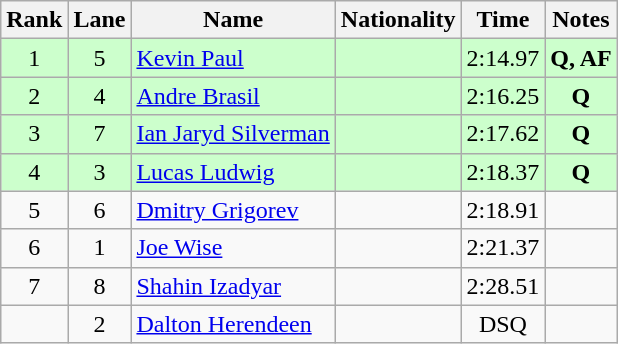<table class="wikitable">
<tr>
<th>Rank</th>
<th>Lane</th>
<th>Name</th>
<th>Nationality</th>
<th>Time</th>
<th>Notes</th>
</tr>
<tr bgcolor=ccffcc>
<td align=center>1</td>
<td align=center>5</td>
<td><a href='#'>Kevin Paul</a></td>
<td></td>
<td align=center>2:14.97</td>
<td align=center><strong>Q, AF</strong></td>
</tr>
<tr bgcolor=ccffcc>
<td align=center>2</td>
<td align=center>4</td>
<td><a href='#'>Andre Brasil</a></td>
<td></td>
<td align=center>2:16.25</td>
<td align=center><strong>Q</strong></td>
</tr>
<tr bgcolor=ccffcc>
<td align=center>3</td>
<td align=center>7</td>
<td><a href='#'>Ian Jaryd Silverman</a></td>
<td></td>
<td align=center>2:17.62</td>
<td align=center><strong>Q</strong></td>
</tr>
<tr bgcolor=ccffcc>
<td align=center>4</td>
<td align=center>3</td>
<td><a href='#'>Lucas Ludwig</a></td>
<td></td>
<td align=center>2:18.37</td>
<td align=center><strong>Q</strong></td>
</tr>
<tr>
<td align=center>5</td>
<td align=center>6</td>
<td><a href='#'>Dmitry Grigorev</a></td>
<td></td>
<td align=center>2:18.91</td>
<td align=center></td>
</tr>
<tr>
<td align=center>6</td>
<td align=center>1</td>
<td><a href='#'>Joe Wise</a></td>
<td></td>
<td align=center>2:21.37</td>
<td align=center></td>
</tr>
<tr>
<td align=center>7</td>
<td align=center>8</td>
<td><a href='#'>Shahin Izadyar</a></td>
<td></td>
<td align=center>2:28.51</td>
<td align=center></td>
</tr>
<tr>
<td align=center></td>
<td align=center>2</td>
<td><a href='#'>Dalton Herendeen</a></td>
<td></td>
<td align=center>DSQ</td>
<td align=center></td>
</tr>
</table>
